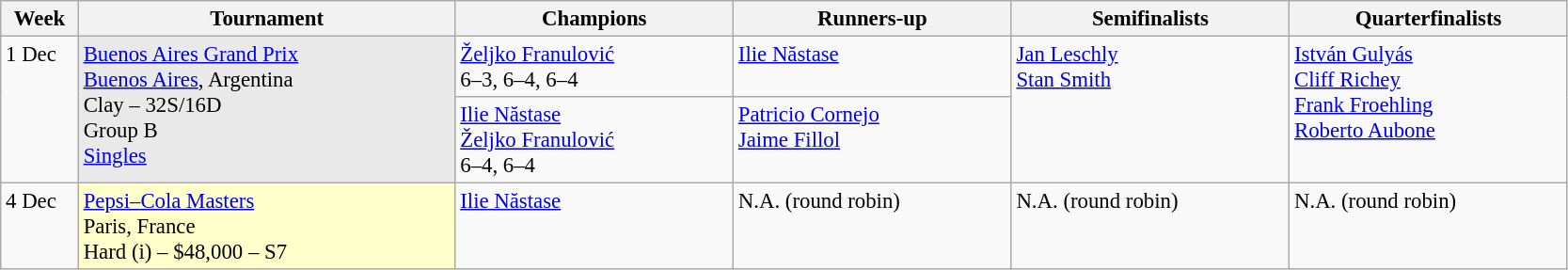<table class=wikitable style=font-size:95%>
<tr>
<th style="width:48px;">Week</th>
<th style="width:260px;">Tournament</th>
<th style="width:190px;">Champions</th>
<th style="width:190px;">Runners-up</th>
<th style="width:190px;">Semifinalists</th>
<th style="width:190px;">Quarterfinalists</th>
</tr>
<tr valign=top>
<td rowspan=2>1 Dec</td>
<td style="background:#E9E9E9;" rowspan="2"><a href='#'>Buenos Aires Grand Prix</a> <br> <a href='#'>Buenos Aires</a>, Argentina <br> Clay – 32S/16D <br> Group B <br> <a href='#'>Singles</a></td>
<td> <a href='#'>Željko Franulović</a> <br> 6–3, 6–4, 6–4</td>
<td> <a href='#'>Ilie Năstase</a></td>
<td rowspan=2> <a href='#'>Jan Leschly</a> <br>  <a href='#'>Stan Smith</a></td>
<td rowspan=2> <a href='#'>István Gulyás</a> <br>  <a href='#'>Cliff Richey</a> <br>  <a href='#'>Frank Froehling</a> <br>  <a href='#'>Roberto Aubone</a></td>
</tr>
<tr valign=top>
<td> <a href='#'>Ilie Năstase</a> <br>  <a href='#'>Željko Franulović</a> <br> 6–4, 6–4</td>
<td> <a href='#'>Patricio Cornejo</a> <br>  <a href='#'>Jaime Fillol</a></td>
</tr>
<tr valign=top>
<td>4 Dec</td>
<td style="background:#ffc;"><a href='#'>Pepsi–Cola Masters</a> <br> Paris, France <br> Hard (i) – $48,000 – S7</td>
<td> <a href='#'>Ilie Năstase</a></td>
<td>N.A. (round robin)</td>
<td>N.A. (round robin)</td>
<td>N.A. (round robin)</td>
</tr>
</table>
